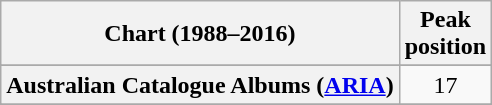<table class="wikitable plainrowheaders sortable" style="text-align:center;">
<tr>
<th>Chart (1988–2016)</th>
<th>Peak<br>position</th>
</tr>
<tr>
</tr>
<tr>
<th scope="row">Australian Catalogue Albums (<a href='#'>ARIA</a>)</th>
<td>17</td>
</tr>
<tr>
</tr>
<tr>
</tr>
</table>
